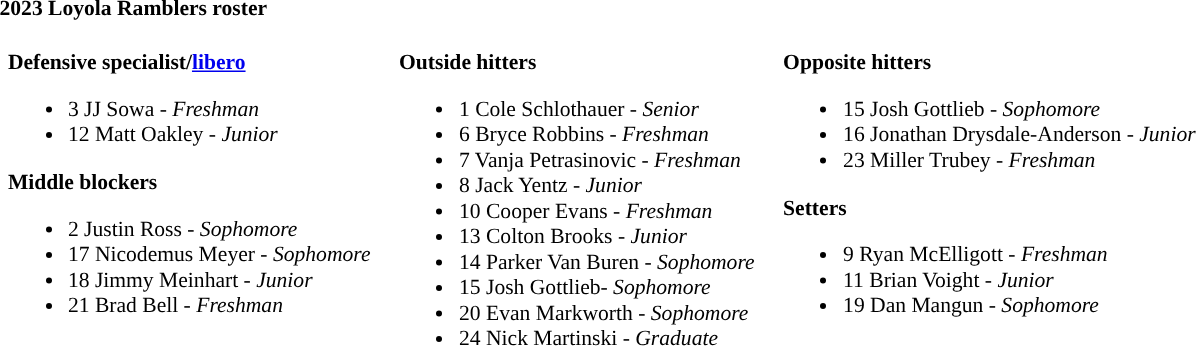<table class="toccolours" style="border-collapse:collapse; font-size:90%;">
<tr>
<td colspan="7"><strong>2023 Loyola Ramblers roster</strong></td>
</tr>
<tr>
</tr>
<tr>
<td width="03"> </td>
<td valign="top"><br><strong>Defensive specialist/<a href='#'>libero</a></strong><ul><li>3 JJ Sowa - <em>Freshman</em></li><li>12 Matt Oakley - <em>Junior</em></li></ul><strong>Middle blockers</strong><ul><li>2 Justin Ross - <em> Sophomore</em></li><li>17 Nicodemus Meyer - <em>Sophomore</em></li><li>18 Jimmy Meinhart - <em>Junior</em></li><li>21 Brad Bell - <em>Freshman</em></li></ul></td>
<td width="15"> </td>
<td valign="top"><br><strong>Outside hitters</strong><ul><li>1 Cole Schlothauer - <em> Senior</em></li><li>6 Bryce Robbins - <em>Freshman</em></li><li>7 Vanja Petrasinovic - <em>Freshman</em></li><li>8 Jack Yentz - <em> Junior</em></li><li>10 Cooper Evans - <em>Freshman</em></li><li>13 Colton Brooks - <em> Junior</em></li><li>14 Parker Van Buren - <em> Sophomore</em></li><li>15 Josh Gottlieb- <em> Sophomore</em></li><li>20 Evan Markworth - <em>Sophomore</em></li><li>24 Nick Martinski - <em>Graduate</em></li></ul></td>
<td width="15"> </td>
<td valign="top"><br><strong>Opposite hitters</strong><ul><li>15 Josh Gottlieb - <em> Sophomore</em></li><li>16 Jonathan Drysdale-Anderson - <em>Junior</em></li><li>23 Miller Trubey - <em>Freshman</em></li></ul><strong>Setters</strong><ul><li>9 Ryan McElligott - <em>Freshman</em></li><li>11 Brian Voight - <em> Junior</em></li><li>19 Dan Mangun - <em> Sophomore</em></li></ul></td>
<td width="20"> </td>
</tr>
</table>
